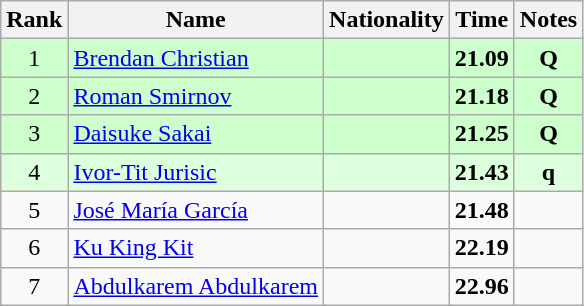<table class="wikitable sortable" style="text-align:center">
<tr>
<th>Rank</th>
<th>Name</th>
<th>Nationality</th>
<th>Time</th>
<th>Notes</th>
</tr>
<tr bgcolor=ccffcc>
<td>1</td>
<td align=left><a href='#'>Brendan Christian</a></td>
<td align=left></td>
<td><strong>21.09</strong></td>
<td><strong>Q</strong></td>
</tr>
<tr bgcolor=ccffcc>
<td>2</td>
<td align=left><a href='#'>Roman Smirnov</a></td>
<td align=left></td>
<td><strong>21.18</strong></td>
<td><strong>Q</strong></td>
</tr>
<tr bgcolor=ccffcc>
<td>3</td>
<td align=left><a href='#'>Daisuke Sakai</a></td>
<td align=left></td>
<td><strong>21.25</strong></td>
<td><strong>Q</strong></td>
</tr>
<tr bgcolor=ddffdd>
<td>4</td>
<td align=left><a href='#'>Ivor-Tit Jurisic</a></td>
<td align=left></td>
<td><strong>21.43</strong></td>
<td><strong>q</strong></td>
</tr>
<tr>
<td>5</td>
<td align=left><a href='#'>José María García</a></td>
<td align=left></td>
<td><strong>21.48</strong></td>
<td></td>
</tr>
<tr>
<td>6</td>
<td align=left><a href='#'>Ku King Kit</a></td>
<td align=left></td>
<td><strong>22.19</strong></td>
<td></td>
</tr>
<tr>
<td>7</td>
<td align=left><a href='#'>Abdulkarem Abdulkarem</a></td>
<td align=left></td>
<td><strong>22.96</strong></td>
<td></td>
</tr>
</table>
